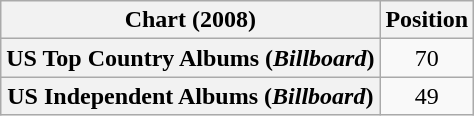<table class="wikitable sortable plainrowheaders" style="text-align:center">
<tr>
<th scope="col">Chart (2008)</th>
<th scope="col">Position</th>
</tr>
<tr>
<th scope="row">US Top Country Albums (<em>Billboard</em>)</th>
<td>70</td>
</tr>
<tr>
<th scope="row">US Independent Albums (<em>Billboard</em>)</th>
<td>49</td>
</tr>
</table>
